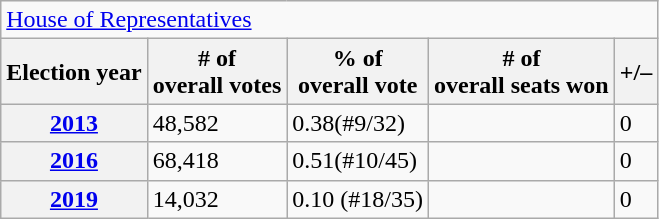<table class=wikitable>
<tr>
<td colspan=5><a href='#'>House of Representatives</a></td>
</tr>
<tr>
<th>Election year</th>
<th># of<br>overall votes</th>
<th>% of<br>overall vote</th>
<th># of<br>overall seats won</th>
<th>+/–</th>
</tr>
<tr>
<th><a href='#'>2013</a></th>
<td>48,582</td>
<td>0.38(#9/32)</td>
<td></td>
<td> 0</td>
</tr>
<tr>
<th><a href='#'>2016</a></th>
<td>68,418</td>
<td>0.51(#10/45)</td>
<td></td>
<td> 0</td>
</tr>
<tr>
<th><a href='#'>2019</a></th>
<td>14,032</td>
<td>0.10 (#18/35)</td>
<td></td>
<td> 0</td>
</tr>
</table>
